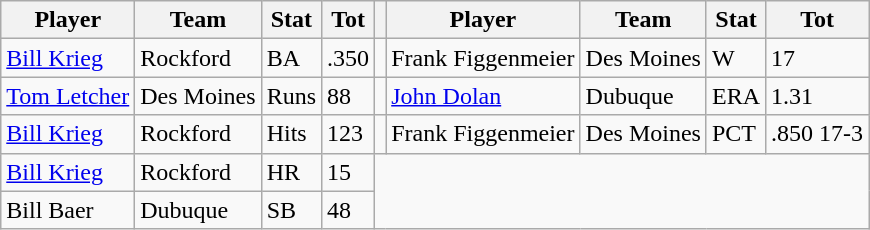<table class="wikitable">
<tr>
<th>Player</th>
<th>Team</th>
<th>Stat</th>
<th>Tot</th>
<th></th>
<th>Player</th>
<th>Team</th>
<th>Stat</th>
<th>Tot</th>
</tr>
<tr>
<td><a href='#'>Bill Krieg</a></td>
<td>Rockford</td>
<td>BA</td>
<td>.350</td>
<td></td>
<td>Frank Figgenmeier</td>
<td>Des Moines</td>
<td>W</td>
<td>17</td>
</tr>
<tr>
<td><a href='#'>Tom Letcher</a></td>
<td>Des Moines</td>
<td>Runs</td>
<td>88</td>
<td></td>
<td><a href='#'>John Dolan</a></td>
<td>Dubuque</td>
<td>ERA</td>
<td>1.31</td>
</tr>
<tr>
<td><a href='#'>Bill Krieg</a></td>
<td>Rockford</td>
<td>Hits</td>
<td>123</td>
<td></td>
<td>Frank Figgenmeier</td>
<td>Des Moines</td>
<td>PCT</td>
<td>.850 17-3</td>
</tr>
<tr>
<td><a href='#'>Bill Krieg</a></td>
<td>Rockford</td>
<td>HR</td>
<td>15</td>
</tr>
<tr>
<td>Bill Baer</td>
<td>Dubuque</td>
<td>SB</td>
<td>48</td>
</tr>
</table>
